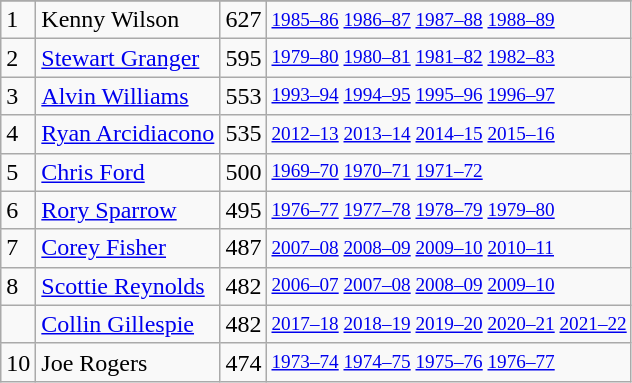<table class="wikitable">
<tr>
</tr>
<tr>
<td>1</td>
<td>Kenny Wilson</td>
<td>627</td>
<td style="font-size:80%;"><a href='#'>1985–86</a> <a href='#'>1986–87</a> <a href='#'>1987–88</a> <a href='#'>1988–89</a></td>
</tr>
<tr>
<td>2</td>
<td><a href='#'>Stewart Granger</a></td>
<td>595</td>
<td style="font-size:80%;"><a href='#'>1979–80</a> <a href='#'>1980–81</a> <a href='#'>1981–82</a> <a href='#'>1982–83</a></td>
</tr>
<tr>
<td>3</td>
<td><a href='#'>Alvin Williams</a></td>
<td>553</td>
<td style="font-size:80%;"><a href='#'>1993–94</a> <a href='#'>1994–95</a> <a href='#'>1995–96</a> <a href='#'>1996–97</a></td>
</tr>
<tr>
<td>4</td>
<td><a href='#'>Ryan Arcidiacono</a></td>
<td>535</td>
<td style="font-size:80%;"><a href='#'>2012–13</a> <a href='#'>2013–14</a> <a href='#'>2014–15</a> <a href='#'>2015–16</a></td>
</tr>
<tr>
<td>5</td>
<td><a href='#'>Chris Ford</a></td>
<td>500</td>
<td style="font-size:80%;"><a href='#'>1969–70</a> <a href='#'>1970–71</a> <a href='#'>1971–72</a></td>
</tr>
<tr>
<td>6</td>
<td><a href='#'>Rory Sparrow</a></td>
<td>495</td>
<td style="font-size:80%;"><a href='#'>1976–77</a> <a href='#'>1977–78</a> <a href='#'>1978–79</a> <a href='#'>1979–80</a></td>
</tr>
<tr>
<td>7</td>
<td><a href='#'>Corey Fisher</a></td>
<td>487</td>
<td style="font-size:80%;"><a href='#'>2007–08</a> <a href='#'>2008–09</a> <a href='#'>2009–10</a> <a href='#'>2010–11</a></td>
</tr>
<tr>
<td>8</td>
<td><a href='#'>Scottie Reynolds</a></td>
<td>482</td>
<td style="font-size:80%;"><a href='#'>2006–07</a> <a href='#'>2007–08</a> <a href='#'>2008–09</a> <a href='#'>2009–10</a></td>
</tr>
<tr>
<td></td>
<td><a href='#'>Collin Gillespie</a></td>
<td>482</td>
<td style="font-size:80%;"><a href='#'>2017–18</a> <a href='#'>2018–19</a> <a href='#'>2019–20</a> <a href='#'>2020–21</a> <a href='#'>2021–22</a></td>
</tr>
<tr>
<td>10</td>
<td>Joe Rogers</td>
<td>474</td>
<td style="font-size:80%;"><a href='#'>1973–74</a> <a href='#'>1974–75</a> <a href='#'>1975–76</a> <a href='#'>1976–77</a></td>
</tr>
</table>
